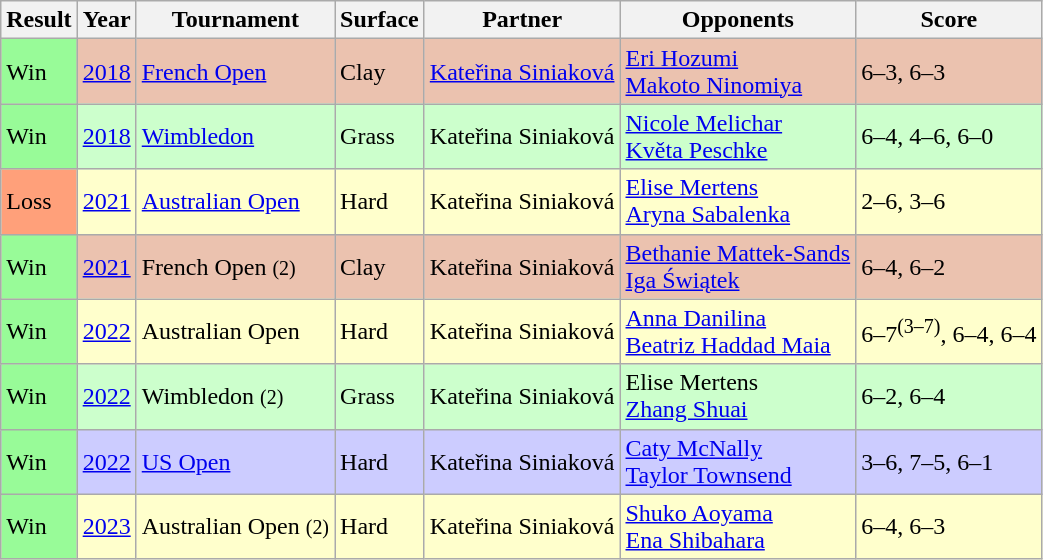<table class="sortable wikitable">
<tr>
<th>Result</th>
<th>Year</th>
<th>Tournament</th>
<th>Surface</th>
<th>Partner</th>
<th>Opponents</th>
<th class="unsortable">Score</th>
</tr>
<tr style="background:#ebc2af;">
<td style="background:#98fb98;">Win</td>
<td><a href='#'>2018</a></td>
<td><a href='#'>French Open</a></td>
<td>Clay</td>
<td> <a href='#'>Kateřina Siniaková</a></td>
<td> <a href='#'>Eri Hozumi</a> <br>  <a href='#'>Makoto Ninomiya</a></td>
<td>6–3, 6–3</td>
</tr>
<tr style="background:#cfc;">
<td style="background:#98fb98;">Win</td>
<td><a href='#'>2018</a></td>
<td><a href='#'>Wimbledon</a></td>
<td>Grass</td>
<td> Kateřina Siniaková</td>
<td> <a href='#'>Nicole Melichar</a> <br>  <a href='#'>Květa Peschke</a></td>
<td>6–4, 4–6, 6–0</td>
</tr>
<tr style="background:#ffc;">
<td style="background:#ffa07a;">Loss</td>
<td><a href='#'>2021</a></td>
<td><a href='#'>Australian Open</a></td>
<td>Hard</td>
<td> Kateřina Siniaková</td>
<td> <a href='#'>Elise Mertens</a> <br>  <a href='#'>Aryna Sabalenka</a></td>
<td>2–6, 3–6</td>
</tr>
<tr style="background:#ebc2af;">
<td style="background:#98fb98;">Win</td>
<td><a href='#'>2021</a></td>
<td>French Open <small>(2)</small></td>
<td>Clay</td>
<td> Kateřina Siniaková</td>
<td> <a href='#'>Bethanie Mattek-Sands</a> <br>  <a href='#'>Iga Świątek</a></td>
<td>6–4, 6–2</td>
</tr>
<tr style="background:#ffc;">
<td style="background:#98fb98;">Win</td>
<td><a href='#'>2022</a></td>
<td>Australian Open</td>
<td>Hard</td>
<td> Kateřina Siniaková</td>
<td> <a href='#'>Anna Danilina</a> <br>  <a href='#'>Beatriz Haddad Maia</a></td>
<td>6–7<sup>(3–7)</sup>, 6–4, 6–4</td>
</tr>
<tr style="background:#cfc;">
<td style="background:#98fb98;">Win</td>
<td><a href='#'>2022</a></td>
<td>Wimbledon <small>(2)</small></td>
<td>Grass</td>
<td> Kateřina Siniaková</td>
<td> Elise Mertens <br>  <a href='#'>Zhang Shuai</a></td>
<td>6–2, 6–4</td>
</tr>
<tr style=background:#ccf>
<td style=background:#98fb98;>Win</td>
<td><a href='#'>2022</a></td>
<td><a href='#'>US Open</a></td>
<td>Hard</td>
<td> Kateřina Siniaková</td>
<td> <a href='#'>Caty McNally</a> <br>  <a href='#'>Taylor Townsend</a></td>
<td>3–6, 7–5, 6–1</td>
</tr>
<tr style="background:#ffc;">
<td style="background:#98fb98;">Win</td>
<td><a href='#'>2023</a></td>
<td>Australian Open <small>(2)</small></td>
<td>Hard</td>
<td> Kateřina Siniaková</td>
<td> <a href='#'>Shuko Aoyama</a> <br>  <a href='#'>Ena Shibahara</a></td>
<td>6–4, 6–3</td>
</tr>
</table>
